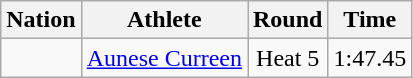<table class="wikitable sortable" style="text-align:center">
<tr>
<th>Nation</th>
<th>Athlete</th>
<th>Round</th>
<th>Time</th>
</tr>
<tr>
<td align=left></td>
<td align=left><a href='#'>Aunese Curreen</a></td>
<td>Heat 5</td>
<td>1:47.45</td>
</tr>
</table>
